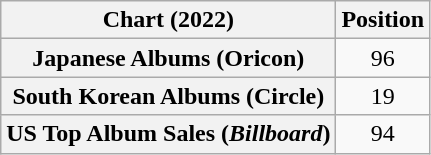<table class="wikitable plainrowheaders" style="text-align:center">
<tr>
<th scope="col">Chart (2022)</th>
<th scope="col">Position</th>
</tr>
<tr>
<th scope="row">Japanese Albums (Oricon)</th>
<td>96</td>
</tr>
<tr>
<th scope="row">South Korean Albums (Circle)</th>
<td>19</td>
</tr>
<tr>
<th scope="row">US Top Album Sales (<em>Billboard</em>)</th>
<td>94</td>
</tr>
</table>
